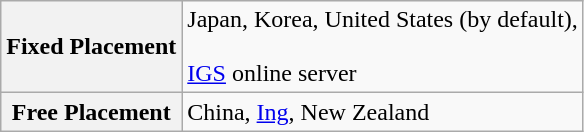<table class="wikitable">
<tr>
<th>Fixed Placement</th>
<td>Japan, Korea, United States (by default), <br><br><a href='#'>IGS</a> online server</td>
</tr>
<tr>
<th>Free Placement</th>
<td>China, <a href='#'>Ing</a>, New Zealand</td>
</tr>
</table>
